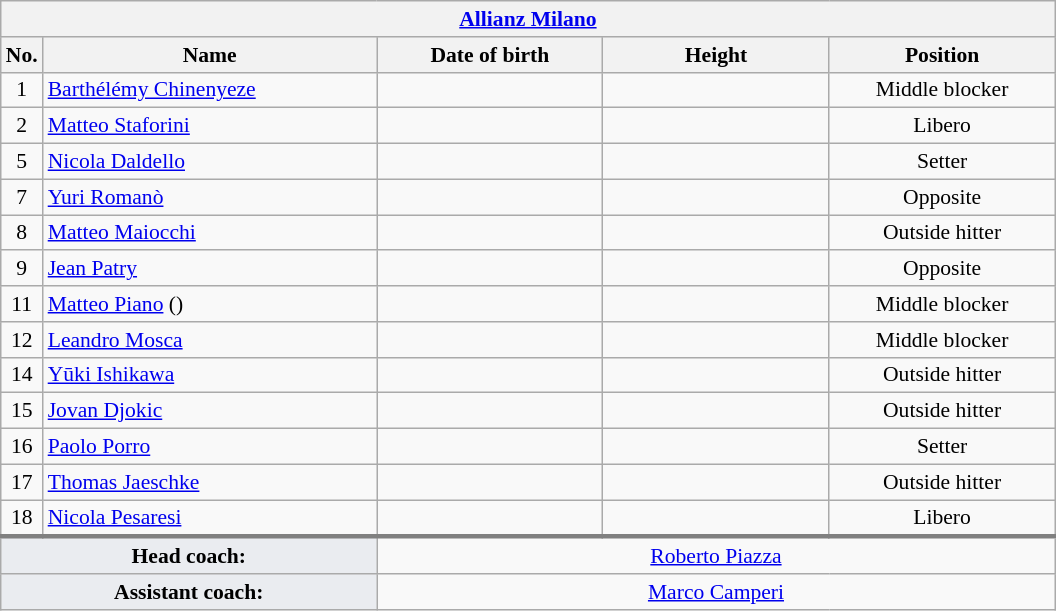<table class="wikitable collapsible collapsed" style="font-size:90%; text-align:center">
<tr>
<th colspan=5 style="width:30em"><a href='#'>Allianz Milano</a></th>
</tr>
<tr>
<th>No.</th>
<th style="width:15em">Name</th>
<th style="width:10em">Date of birth</th>
<th style="width:10em">Height</th>
<th style="width:10em">Position</th>
</tr>
<tr>
<td>1</td>
<td align=left> <a href='#'>Barthélémy Chinenyeze</a></td>
<td align=right></td>
<td></td>
<td>Middle blocker</td>
</tr>
<tr>
<td>2</td>
<td align=left> <a href='#'>Matteo Staforini</a></td>
<td align=right></td>
<td></td>
<td>Libero</td>
</tr>
<tr>
<td>5</td>
<td align=left> <a href='#'>Nicola Daldello</a></td>
<td align=right></td>
<td></td>
<td>Setter</td>
</tr>
<tr>
<td>7</td>
<td align=left> <a href='#'>Yuri Romanò</a></td>
<td align=right></td>
<td></td>
<td>Opposite</td>
</tr>
<tr>
<td>8</td>
<td align=left> <a href='#'>Matteo Maiocchi</a></td>
<td align=right></td>
<td></td>
<td>Outside hitter</td>
</tr>
<tr>
<td>9</td>
<td align=left> <a href='#'>Jean Patry</a></td>
<td align=right></td>
<td></td>
<td>Opposite</td>
</tr>
<tr>
<td>11</td>
<td align=left> <a href='#'>Matteo Piano</a> ()</td>
<td align=right></td>
<td></td>
<td>Middle blocker</td>
</tr>
<tr>
<td>12</td>
<td align=left> <a href='#'>Leandro Mosca</a></td>
<td align=right></td>
<td></td>
<td>Middle blocker</td>
</tr>
<tr>
<td>14</td>
<td align=left> <a href='#'>Yūki Ishikawa</a></td>
<td align=right></td>
<td></td>
<td>Outside hitter</td>
</tr>
<tr>
<td>15</td>
<td align=left> <a href='#'>Jovan Djokic</a></td>
<td align=right></td>
<td></td>
<td>Outside hitter</td>
</tr>
<tr>
<td>16</td>
<td align=left> <a href='#'>Paolo Porro</a></td>
<td align=right></td>
<td></td>
<td>Setter</td>
</tr>
<tr>
<td>17</td>
<td align=left> <a href='#'>Thomas Jaeschke</a></td>
<td align=right></td>
<td></td>
<td>Outside hitter</td>
</tr>
<tr>
<td>18</td>
<td align=left> <a href='#'>Nicola Pesaresi</a></td>
<td align=right></td>
<td></td>
<td>Libero</td>
</tr>
<tr style="border-top: 3px solid grey">
<td colspan=2 style="background:#EAECF0"><strong>Head coach:</strong></td>
<td colspan=3> <a href='#'>Roberto Piazza</a></td>
</tr>
<tr>
<td colspan=2 style="background:#EAECF0"><strong>Assistant coach:</strong></td>
<td colspan=3> <a href='#'>Marco Camperi</a></td>
</tr>
</table>
